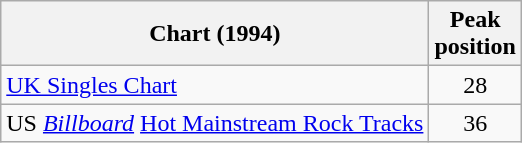<table class="wikitable">
<tr>
<th>Chart (1994)</th>
<th>Peak<br>position</th>
</tr>
<tr>
<td><a href='#'>UK Singles Chart</a></td>
<td align="center">28</td>
</tr>
<tr>
<td>US <em><a href='#'>Billboard</a></em> <a href='#'>Hot Mainstream Rock Tracks</a></td>
<td align="center">36</td>
</tr>
</table>
